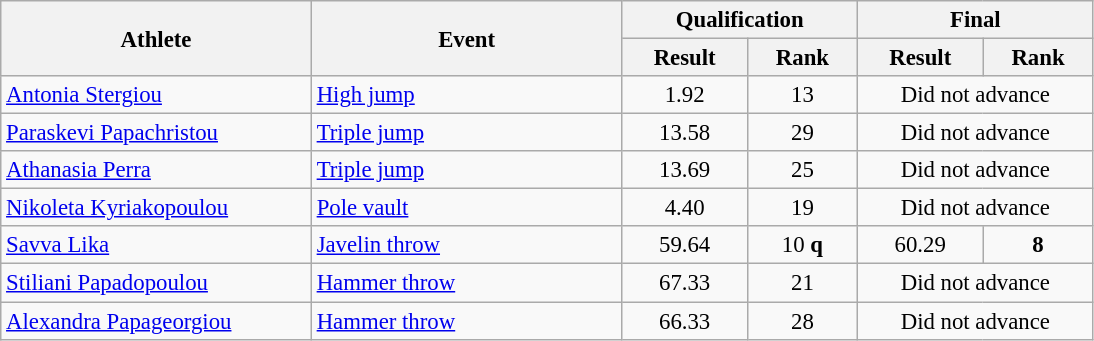<table class=wikitable style="font-size:95%">
<tr>
<th rowspan="2" width=200>Athlete</th>
<th rowspan="2" width=200>Event</th>
<th colspan="2" width=150>Qualification</th>
<th colspan="2" width=150>Final</th>
</tr>
<tr>
<th>Result</th>
<th>Rank</th>
<th>Result</th>
<th>Rank</th>
</tr>
<tr>
<td><a href='#'>Antonia Stergiou</a></td>
<td><a href='#'>High jump</a></td>
<td align=center>1.92</td>
<td align=center>13</td>
<td colspan="2" align=center>Did not advance</td>
</tr>
<tr>
<td><a href='#'>Paraskevi Papachristou</a></td>
<td><a href='#'>Triple jump</a></td>
<td align=center>13.58</td>
<td align=center>29</td>
<td colspan="2" align=center>Did not advance</td>
</tr>
<tr>
<td><a href='#'>Athanasia Perra</a></td>
<td><a href='#'>Triple jump</a></td>
<td align=center>13.69</td>
<td align=center>25</td>
<td colspan="2" align=center>Did not advance</td>
</tr>
<tr>
<td><a href='#'>Nikoleta Kyriakopoulou</a></td>
<td><a href='#'>Pole vault</a></td>
<td align=center>4.40</td>
<td align=center>19</td>
<td colspan="2" align=center>Did not advance</td>
</tr>
<tr>
<td><a href='#'>Savva Lika</a></td>
<td><a href='#'>Javelin throw</a></td>
<td align=center>59.64</td>
<td align=center>10 <strong>q</strong></td>
<td align=center>60.29</td>
<td align=center><strong>8</strong></td>
</tr>
<tr>
<td><a href='#'>Stiliani Papadopoulou</a></td>
<td><a href='#'>Hammer throw</a></td>
<td align=center>67.33</td>
<td align=center>21</td>
<td colspan="2" align=center>Did not advance</td>
</tr>
<tr>
<td><a href='#'>Alexandra Papageorgiou</a></td>
<td><a href='#'>Hammer throw</a></td>
<td align=center>66.33</td>
<td align=center>28</td>
<td colspan="2" align=center>Did not advance</td>
</tr>
</table>
